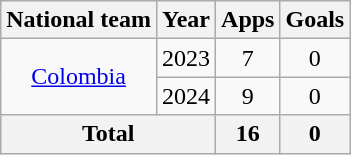<table class="wikitable" style="text-align: center;">
<tr>
<th>National team</th>
<th>Year</th>
<th>Apps</th>
<th>Goals</th>
</tr>
<tr>
<td rowspan="2"><a href='#'>Colombia</a></td>
<td>2023</td>
<td>7</td>
<td>0</td>
</tr>
<tr>
<td>2024</td>
<td>9</td>
<td>0</td>
</tr>
<tr>
<th colspan="2">Total</th>
<th>16</th>
<th>0</th>
</tr>
</table>
